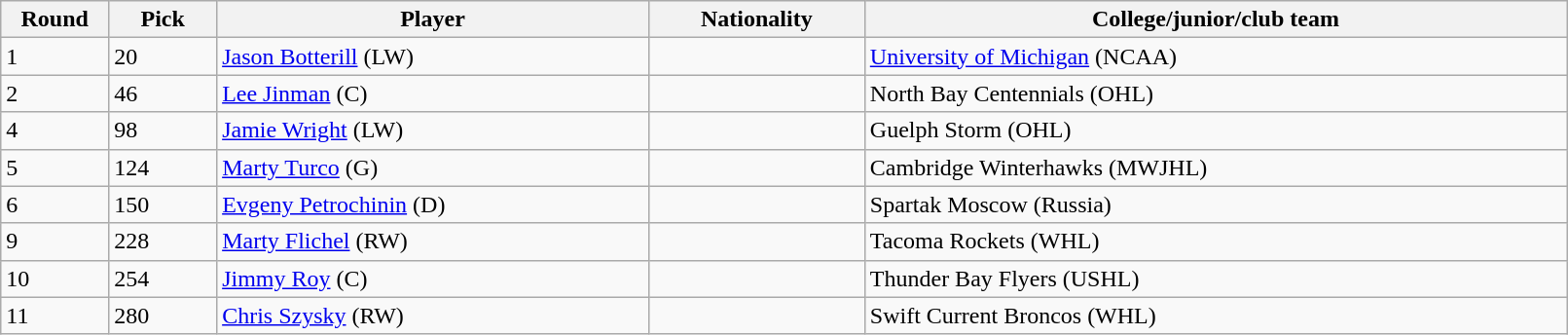<table class="wikitable">
<tr>
<th bgcolor="#DDDDFF" width="5%">Round</th>
<th bgcolor="#DDDDFF" width="5%">Pick</th>
<th bgcolor="#DDDDFF" width="20%">Player</th>
<th bgcolor="#DDDDFF" width="10%">Nationality</th>
<th bgcolor="#DDDDFF" width="32.5%">College/junior/club team</th>
</tr>
<tr>
<td>1</td>
<td>20</td>
<td><a href='#'>Jason Botterill</a> (LW)</td>
<td></td>
<td><a href='#'>University of Michigan</a> (NCAA)</td>
</tr>
<tr>
<td>2</td>
<td>46</td>
<td><a href='#'>Lee Jinman</a> (C)</td>
<td></td>
<td>North Bay Centennials (OHL)</td>
</tr>
<tr>
<td>4</td>
<td>98</td>
<td><a href='#'>Jamie Wright</a> (LW)</td>
<td></td>
<td>Guelph Storm (OHL)</td>
</tr>
<tr>
<td>5</td>
<td>124</td>
<td><a href='#'>Marty Turco</a> (G)</td>
<td></td>
<td>Cambridge Winterhawks (MWJHL)</td>
</tr>
<tr>
<td>6</td>
<td>150</td>
<td><a href='#'>Evgeny Petrochinin</a> (D)</td>
<td></td>
<td>Spartak Moscow (Russia)</td>
</tr>
<tr>
<td>9</td>
<td>228</td>
<td><a href='#'>Marty Flichel</a> (RW)</td>
<td></td>
<td>Tacoma Rockets (WHL)</td>
</tr>
<tr>
<td>10</td>
<td>254</td>
<td><a href='#'>Jimmy Roy</a> (C)</td>
<td></td>
<td>Thunder Bay Flyers (USHL)</td>
</tr>
<tr>
<td>11</td>
<td>280</td>
<td><a href='#'>Chris Szysky</a> (RW)</td>
<td></td>
<td>Swift Current Broncos (WHL)</td>
</tr>
</table>
